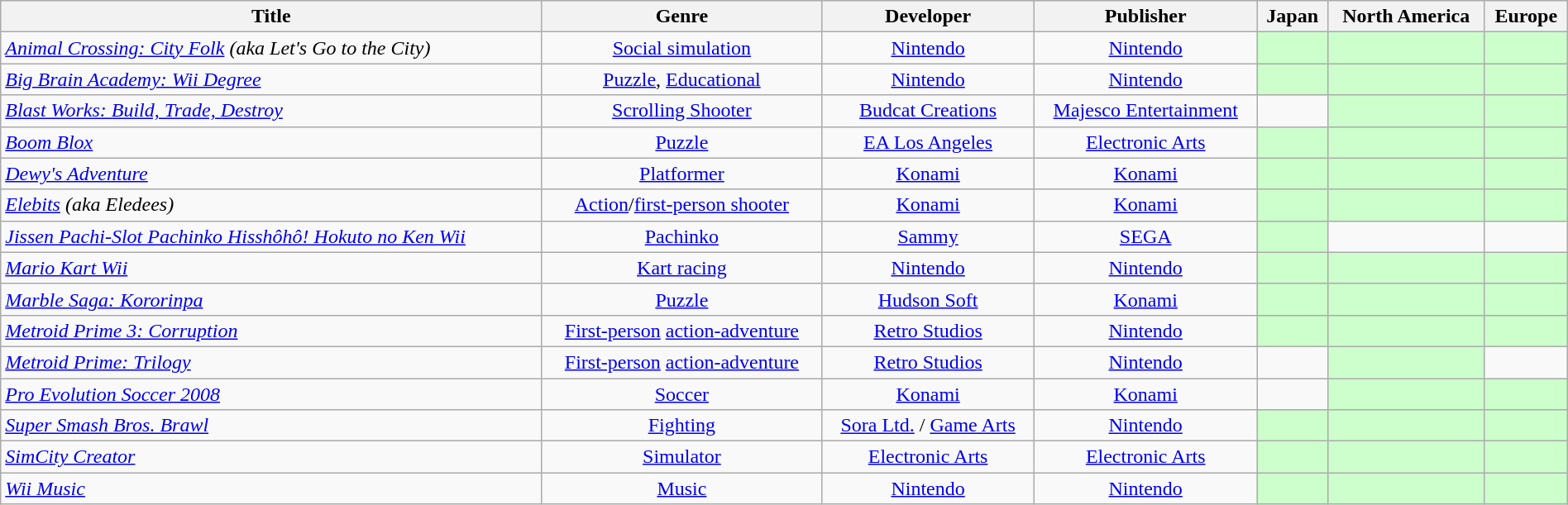<table class="wikitable sortable" style="width:100%">
<tr>
<th>Title</th>
<th>Genre</th>
<th>Developer</th>
<th>Publisher</th>
<th>Japan</th>
<th>North America</th>
<th>Europe</th>
</tr>
<tr>
<td><em><a href='#'>Animal Crossing: City Folk</a> (aka Let's Go to the City)</em></td>
<td align=center><a href='#'>Social simulation</a></td>
<td align=center><a href='#'>Nintendo</a></td>
<td align=center><a href='#'>Nintendo</a></td>
<td bgcolor="#ccffcc" align="center"></td>
<td align=center bgcolor='#ccffcc'></td>
<td align=center bgcolor='#ccffcc'></td>
</tr>
<tr>
<td><em><a href='#'>Big Brain Academy: Wii Degree</a></em></td>
<td align=center><a href='#'>Puzzle</a>, <a href='#'>Educational</a></td>
<td align=center><a href='#'>Nintendo</a></td>
<td align=center><a href='#'>Nintendo</a></td>
<td bgcolor="#ccffcc" align="center"></td>
<td align=center bgcolor='#ccffcc'></td>
<td align=center bgcolor='#ccffcc'></td>
</tr>
<tr>
<td><em><a href='#'>Blast Works: Build, Trade, Destroy</a></em></td>
<td align=center><a href='#'>Scrolling Shooter</a></td>
<td align=center><a href='#'>Budcat Creations</a></td>
<td align=center><a href='#'>Majesco Entertainment</a></td>
<td></td>
<td align=center bgcolor='#ccffcc'></td>
<td align=center bgcolor='#ccffcc'></td>
</tr>
<tr>
<td><em><a href='#'>Boom Blox</a></em></td>
<td align=center><a href='#'>Puzzle</a></td>
<td align=center><a href='#'>EA Los Angeles</a></td>
<td align=center><a href='#'>Electronic Arts</a></td>
<td bgcolor="#ccffcc" align="center"></td>
<td align=center bgcolor='#ccffcc'></td>
<td align=center bgcolor='#ccffcc'></td>
</tr>
<tr>
<td><em><a href='#'>Dewy's Adventure</a></em></td>
<td align=center><a href='#'>Platformer</a></td>
<td align=center><a href='#'>Konami</a></td>
<td align=center><a href='#'>Konami</a></td>
<td bgcolor="#ccffcc" align="center"></td>
<td align=center bgcolor='#ccffcc'></td>
<td align=center bgcolor='#ccffcc'></td>
</tr>
<tr>
<td><em><a href='#'>Elebits</a> (aka Eledees)</em></td>
<td align=center><a href='#'>Action</a>/<a href='#'>first-person shooter</a></td>
<td align=center><a href='#'>Konami</a></td>
<td align=center><a href='#'>Konami</a></td>
<td bgcolor="#ccffcc" align="center"></td>
<td align=center bgcolor='#ccffcc'></td>
<td align=center bgcolor='#ccffcc'></td>
</tr>
<tr>
<td><em><a href='#'>Jissen Pachi-Slot Pachinko Hisshôhô! Hokuto no Ken Wii</a></em></td>
<td align=center><a href='#'>Pachinko</a></td>
<td align=center><a href='#'>Sammy</a></td>
<td align=center><a href='#'>SEGA</a></td>
<td bgcolor="#ccffcc" align="center"></td>
<td></td>
<td></td>
</tr>
<tr>
<td><em><a href='#'>Mario Kart Wii</a></em></td>
<td align=center><a href='#'>Kart racing</a></td>
<td align=center><a href='#'>Nintendo</a></td>
<td align=center><a href='#'>Nintendo</a></td>
<td bgcolor="#ccffcc" align="center"></td>
<td align=center bgcolor='#ccffcc'></td>
<td align=center bgcolor='#ccffcc'></td>
</tr>
<tr>
<td><em><a href='#'>Marble Saga: Kororinpa</a></em></td>
<td align=center><a href='#'>Puzzle</a></td>
<td align=center><a href='#'>Hudson Soft</a></td>
<td align=center><a href='#'>Konami</a></td>
<td bgcolor="#ccffcc" align="center"></td>
<td align=center bgcolor='#ccffcc'></td>
<td align=center bgcolor='#ccffcc'></td>
</tr>
<tr>
<td><em><a href='#'>Metroid Prime 3: Corruption</a></em></td>
<td align=center><a href='#'>First-person</a> <a href='#'>action-adventure</a></td>
<td align=center><a href='#'>Retro Studios</a></td>
<td align=center><a href='#'>Nintendo</a></td>
<td bgcolor="#ccffcc" align="center"></td>
<td align=center bgcolor='#ccffcc'></td>
<td align=center bgcolor='#ccffcc'></td>
</tr>
<tr>
<td><em><a href='#'>Metroid Prime: Trilogy</a></em></td>
<td align=center><a href='#'>First-person</a> <a href='#'>action-adventure</a></td>
<td align=center><a href='#'>Retro Studios</a></td>
<td align=center><a href='#'>Nintendo</a></td>
<td></td>
<td align=center bgcolor='#ccffcc'></td>
<td></td>
</tr>
<tr>
<td><em><a href='#'>Pro Evolution Soccer 2008</a></em></td>
<td align=center><a href='#'>Soccer</a></td>
<td align=center><a href='#'>Konami</a></td>
<td align=center><a href='#'>Konami</a></td>
<td></td>
<td align=center bgcolor='#ccffcc'></td>
<td align=center bgcolor='#ccffcc'></td>
</tr>
<tr>
<td><em><a href='#'>Super Smash Bros. Brawl</a></em></td>
<td align=center><a href='#'>Fighting</a></td>
<td align=center><a href='#'>Sora Ltd.</a> / <a href='#'>Game Arts</a></td>
<td align=center><a href='#'>Nintendo</a></td>
<td bgcolor="#ccffcc" align="center"></td>
<td align=center bgcolor='#ccffcc'></td>
<td align=center bgcolor='#ccffcc'></td>
</tr>
<tr>
<td><em><a href='#'>SimCity Creator</a></em></td>
<td align=center><a href='#'>Simulator</a></td>
<td align=center><a href='#'>Electronic Arts</a></td>
<td align=center><a href='#'>Electronic Arts</a></td>
<td bgcolor="#ccffcc" align="center"></td>
<td align=center bgcolor='#ccffcc'></td>
<td align=center bgcolor='#ccffcc'></td>
</tr>
<tr>
<td><em><a href='#'>Wii Music</a></em></td>
<td align=center><a href='#'>Music</a></td>
<td align=center><a href='#'>Nintendo</a></td>
<td align=center><a href='#'>Nintendo</a></td>
<td bgcolor="#ccffcc" align="center"></td>
<td align=center bgcolor='#ccffcc'></td>
<td align=center bgcolor='#ccffcc'></td>
</tr>
</table>
